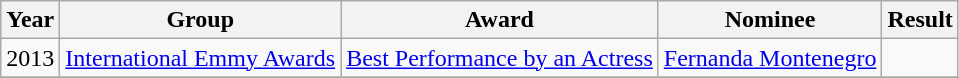<table class="wikitable">
<tr>
<th>Year</th>
<th>Group</th>
<th>Award</th>
<th>Nominee</th>
<th>Result</th>
</tr>
<tr>
<td>2013</td>
<td><a href='#'>International Emmy Awards</a></td>
<td><a href='#'>Best Performance by an Actress</a></td>
<td><a href='#'>Fernanda Montenegro</a></td>
<td></td>
</tr>
<tr>
</tr>
</table>
